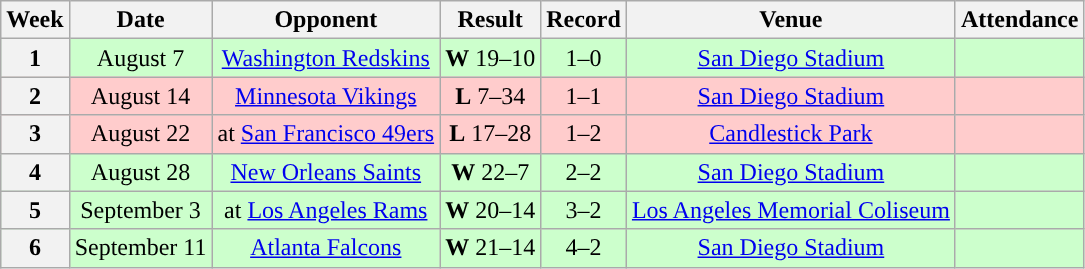<table class="wikitable" style="text-align:center">
<tr>
<th>Week</th>
<th>Date</th>
<th>Opponent</th>
<th>Result</th>
<th>Record</th>
<th>Venue</th>
<th>Attendance</th>
</tr>
<tr style="background:#cfc">
<th>1</th>
<td>August 7</td>
<td><a href='#'>Washington Redskins</a></td>
<td><strong>W</strong> 19–10</td>
<td>1–0</td>
<td><a href='#'>San Diego Stadium</a></td>
<td></td>
</tr>
<tr style="background:#fcc">
<th>2</th>
<td>August 14</td>
<td><a href='#'>Minnesota Vikings</a></td>
<td><strong>L</strong> 7–34</td>
<td>1–1</td>
<td><a href='#'>San Diego Stadium</a></td>
<td></td>
</tr>
<tr style="background:#fcc">
<th>3</th>
<td>August 22</td>
<td>at <a href='#'>San Francisco 49ers</a></td>
<td><strong>L</strong> 17–28</td>
<td>1–2</td>
<td><a href='#'>Candlestick Park</a></td>
<td></td>
</tr>
<tr style="background:#cfc">
<th>4</th>
<td>August 28</td>
<td><a href='#'>New Orleans Saints</a></td>
<td><strong>W</strong> 22–7</td>
<td>2–2</td>
<td><a href='#'>San Diego Stadium</a></td>
<td></td>
</tr>
<tr style="background:#cfc">
<th>5</th>
<td>September 3</td>
<td>at <a href='#'>Los Angeles Rams</a></td>
<td><strong>W</strong> 20–14</td>
<td>3–2</td>
<td><a href='#'>Los Angeles Memorial Coliseum</a></td>
<td></td>
</tr>
<tr style="background:#cfc">
<th>6</th>
<td>September 11</td>
<td><a href='#'>Atlanta Falcons</a></td>
<td><strong>W</strong> 21–14</td>
<td>4–2</td>
<td><a href='#'>San Diego Stadium</a></td>
<td></td>
</tr>
</table>
